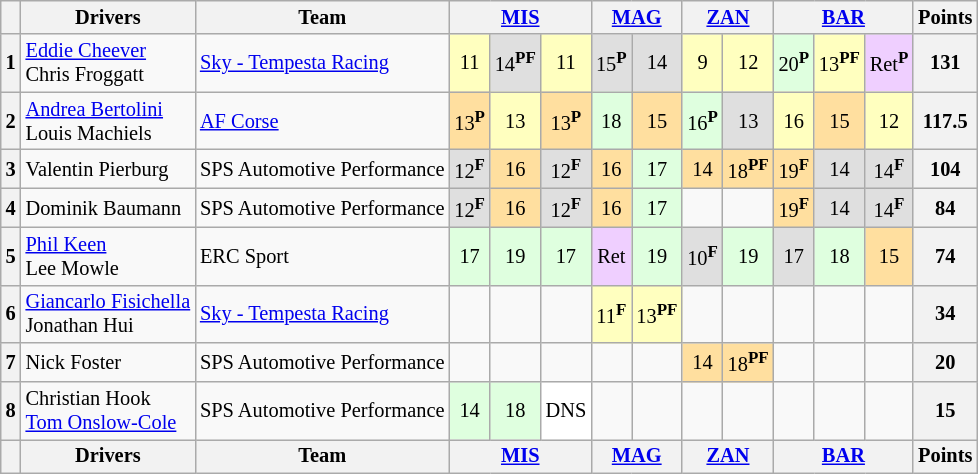<table class="wikitable" style="font-size:85%; text-align:center">
<tr>
<th></th>
<th>Drivers</th>
<th>Team</th>
<th colspan=3><a href='#'>MIS</a><br></th>
<th colspan=2><a href='#'>MAG</a><br></th>
<th colspan=2><a href='#'>ZAN</a><br></th>
<th colspan=3><a href='#'>BAR</a><br></th>
<th>Points</th>
</tr>
<tr>
<th>1</th>
<td align=left> <a href='#'>Eddie Cheever</a><br> Chris Froggatt</td>
<td align=left> <a href='#'>Sky - Tempesta Racing</a></td>
<td style="background:#ffffbf;">11</td>
<td style="background:#dfdfdf;">14<sup><strong>PF</strong></sup></td>
<td style="background:#ffffbf;">11</td>
<td style="background:#dfdfdf;">15<sup><strong>P</strong></sup></td>
<td style="background:#dfdfdf;">14</td>
<td style="background:#ffffbf;">9</td>
<td style="background:#ffffbf;">12</td>
<td style="background:#dfffdf;">20<sup><strong>P</strong></sup></td>
<td style="background:#ffffbf;">13<sup><strong>PF</strong></sup></td>
<td style="background:#efcfff;">Ret<sup><strong>P</strong></sup></td>
<th>131</th>
</tr>
<tr>
<th>2</th>
<td align=left> <a href='#'>Andrea Bertolini</a><br> Louis Machiels</td>
<td align=left> <a href='#'>AF Corse</a></td>
<td style="background:#ffdf9f;">13<sup><strong>P</strong></sup></td>
<td style="background:#ffffbf;">13</td>
<td style="background:#ffdf9f;">13<sup><strong>P</strong></sup></td>
<td style="background:#dfffdf;">18</td>
<td style="background:#ffdf9f;">15</td>
<td style="background:#dfffdf;">16<sup><strong>P</strong></sup></td>
<td style="background:#dfdfdf;">13</td>
<td style="background:#ffffbf;">16</td>
<td style="background:#ffdf9f;">15</td>
<td style="background:#ffffbf;">12</td>
<th>117.5</th>
</tr>
<tr>
<th>3</th>
<td align=left> Valentin Pierburg</td>
<td align=left> SPS Automotive Performance</td>
<td style="background:#dfdfdf;">12<sup><strong>F</strong></sup></td>
<td style="background:#ffdf9f;">16</td>
<td style="background:#dfdfdf;">12<sup><strong>F</strong></sup></td>
<td style="background:#ffdf9f;">16</td>
<td style="background:#dfffdf;">17</td>
<td style="background:#ffdf9f;">14</td>
<td style="background:#ffdf9f;">18<sup><strong>PF</strong></sup></td>
<td style="background:#ffdf9f;">19<sup><strong>F</strong></sup></td>
<td style="background:#dfdfdf;">14</td>
<td style="background:#dfdfdf;">14<sup><strong>F</strong></sup></td>
<th>104</th>
</tr>
<tr>
<th>4</th>
<td align=left> Dominik Baumann</td>
<td align=left> SPS Automotive Performance</td>
<td style="background:#dfdfdf;">12<sup><strong>F</strong></sup></td>
<td style="background:#ffdf9f;">16</td>
<td style="background:#dfdfdf;">12<sup><strong>F</strong></sup></td>
<td style="background:#ffdf9f;">16</td>
<td style="background:#dfffdf;">17</td>
<td></td>
<td></td>
<td style="background:#ffdf9f;">19<sup><strong>F</strong></sup></td>
<td style="background:#dfdfdf;">14</td>
<td style="background:#dfdfdf;">14<sup><strong>F</strong></sup></td>
<th>84</th>
</tr>
<tr>
<th>5</th>
<td align=left> <a href='#'>Phil Keen</a><br> Lee Mowle</td>
<td align=left> ERC Sport</td>
<td style="background:#dfffdf;">17</td>
<td style="background:#dfffdf;">19</td>
<td style="background:#dfffdf;">17</td>
<td style="background:#efcfff;">Ret</td>
<td style="background:#dfffdf;">19</td>
<td style="background:#dfdfdf;">10<sup><strong>F</strong></sup></td>
<td style="background:#dfffdf;">19</td>
<td style="background:#dfdfdf;">17</td>
<td style="background:#dfffdf;">18</td>
<td style="background:#ffdf9f;">15</td>
<th>74</th>
</tr>
<tr>
<th>6</th>
<td align=left> <a href='#'>Giancarlo Fisichella</a><br> Jonathan Hui</td>
<td align=left> <a href='#'>Sky - Tempesta Racing</a></td>
<td></td>
<td></td>
<td></td>
<td style="background:#ffffbf;">11<sup><strong>F</strong></sup></td>
<td style="background:#ffffbf;">13<sup><strong>PF</strong></sup></td>
<td></td>
<td></td>
<td></td>
<td></td>
<td></td>
<th>34</th>
</tr>
<tr>
<th>7</th>
<td align=left> Nick Foster</td>
<td align=left> SPS Automotive Performance</td>
<td></td>
<td></td>
<td></td>
<td></td>
<td></td>
<td style="background:#ffdf9f;">14</td>
<td style="background:#ffdf9f;">18<sup><strong>PF</strong></sup></td>
<td></td>
<td></td>
<td></td>
<th>20</th>
</tr>
<tr>
<th>8</th>
<td align=left> Christian Hook<br> <a href='#'>Tom Onslow-Cole</a></td>
<td align=left> SPS Automotive Performance</td>
<td style="background:#dfffdf;">14</td>
<td style="background:#dfffdf;">18</td>
<td style="background:#ffffff;">DNS</td>
<td></td>
<td></td>
<td></td>
<td></td>
<td></td>
<td></td>
<td></td>
<th>15</th>
</tr>
<tr>
<th></th>
<th>Drivers</th>
<th>Team</th>
<th colspan=3><a href='#'>MIS</a><br></th>
<th colspan=2><a href='#'>MAG</a><br></th>
<th colspan=2><a href='#'>ZAN</a><br></th>
<th colspan=3><a href='#'>BAR</a><br></th>
<th>Points</th>
</tr>
</table>
